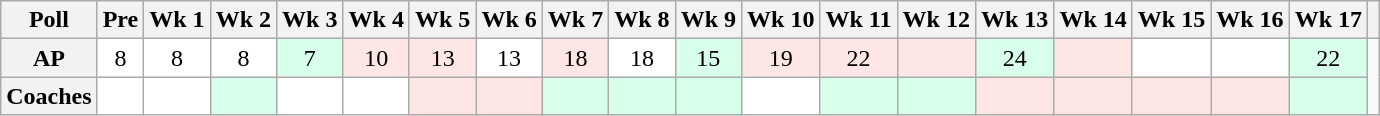<table class="wikitable" style="white-space:nowrap;">
<tr>
<th>Poll</th>
<th>Pre</th>
<th>Wk 1</th>
<th>Wk 2</th>
<th>Wk 3</th>
<th>Wk 4</th>
<th>Wk 5</th>
<th>Wk 6</th>
<th>Wk 7</th>
<th>Wk 8</th>
<th>Wk 9</th>
<th>Wk 10</th>
<th>Wk 11</th>
<th>Wk 12</th>
<th>Wk 13</th>
<th>Wk 14</th>
<th>Wk 15</th>
<th>Wk 16</th>
<th>Wk 17</th>
<th></th>
</tr>
<tr style="text-align:center;">
<th>AP</th>
<td style="background:#FFF;">8</td>
<td style="background:#FFF;">8</td>
<td style="background:#FFF;">8</td>
<td style="background:#D8FFEB;">7</td>
<td style="background:#FFE6E6;">10</td>
<td style="background:#FFE6E6;">13</td>
<td style="background:#FFF;">13</td>
<td style="background:#FFE6E6;">18</td>
<td style="background:#FFF;">18</td>
<td style="background:#D8FFEB;">15</td>
<td style="background:#FFE6E6;">19</td>
<td style="background:#FFE6E6;">22</td>
<td style="background:#FFE6E6;"></td>
<td style="background:#D8FFEB;">24</td>
<td style="background:#FFE6E6;"></td>
<td style="background:#FFF;"></td>
<td style="background:#FFF;"></td>
<td style="background:#D8FFEB;">22</td>
</tr>
<tr style="text-align:center;">
<th>Coaches</th>
<td style="background:#FFF;"></td>
<td style="background:#FFF;"></td>
<td style="background:#D8FFEB;"></td>
<td style="background:#FFF;"></td>
<td style="background:#FFF;"></td>
<td style="background:#FFE6E6;"></td>
<td style="background:#FFE6E6;"></td>
<td style="background:#D8FFEB;"></td>
<td style="background:#D8FFEB;"></td>
<td style="background:#D8FFEB;"></td>
<td style="background:#FFF;"></td>
<td style="background:#D8FFEB;"></td>
<td style="background:#D8FFEB;"></td>
<td style="background:#FFE6E6;"></td>
<td style="background:#FFE6E6;"></td>
<td style="background:#FFE6E6;"></td>
<td style="background:#FFE6E6;"></td>
<td style="background:#D8FFEB;"></td>
</tr>
</table>
